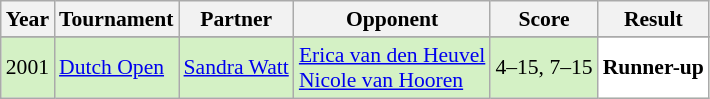<table class="sortable wikitable" style="font-size:90%;">
<tr>
<th>Year</th>
<th>Tournament</th>
<th>Partner</th>
<th>Opponent</th>
<th>Score</th>
<th>Result</th>
</tr>
<tr>
</tr>
<tr style="background:#D4F1C5">
<td align="center">2001</td>
<td align="left"><a href='#'>Dutch Open</a></td>
<td align="left"> <a href='#'>Sandra Watt</a></td>
<td align="left"> <a href='#'>Erica van den Heuvel</a> <br>  <a href='#'>Nicole van Hooren</a></td>
<td align="left">4–15, 7–15</td>
<td style="text-align:left; background:white"> <strong>Runner-up</strong></td>
</tr>
</table>
